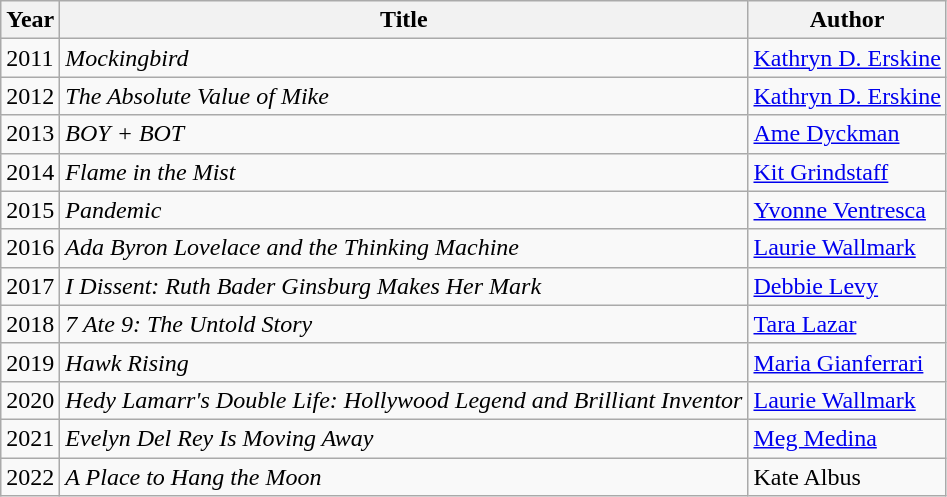<table class="wikitable">
<tr>
<th>Year</th>
<th>Title</th>
<th>Author</th>
</tr>
<tr>
<td>2011</td>
<td><em>Mockingbird</em></td>
<td><a href='#'>Kathryn D. Erskine</a></td>
</tr>
<tr>
<td>2012</td>
<td><em>The Absolute Value of Mike</em></td>
<td><a href='#'>Kathryn D. Erskine</a></td>
</tr>
<tr>
<td>2013</td>
<td><em>BOY + BOT</em></td>
<td><a href='#'>Ame Dyckman</a></td>
</tr>
<tr>
<td>2014</td>
<td><em>Flame in the Mist</em></td>
<td><a href='#'>Kit Grindstaff</a></td>
</tr>
<tr>
<td>2015</td>
<td><em>Pandemic</em></td>
<td><a href='#'>Yvonne Ventresca</a></td>
</tr>
<tr>
<td>2016</td>
<td><em>Ada Byron Lovelace and the Thinking Machine</em></td>
<td><a href='#'>Laurie Wallmark</a></td>
</tr>
<tr>
<td>2017</td>
<td><em>I Dissent: Ruth Bader Ginsburg Makes Her Mark</em></td>
<td><a href='#'>Debbie Levy</a></td>
</tr>
<tr>
<td>2018</td>
<td><em>7 Ate 9: The Untold Story</em></td>
<td><a href='#'>Tara Lazar</a></td>
</tr>
<tr>
<td>2019</td>
<td><em>Hawk Rising</em></td>
<td><a href='#'>Maria Gianferrari</a></td>
</tr>
<tr>
<td>2020</td>
<td><em>Hedy Lamarr's Double Life: Hollywood Legend and Brilliant Inventor</em></td>
<td><a href='#'>Laurie Wallmark</a></td>
</tr>
<tr>
<td>2021</td>
<td><em>Evelyn Del Rey Is Moving Away</em></td>
<td><a href='#'>Meg Medina</a></td>
</tr>
<tr>
<td>2022</td>
<td><em>A Place to Hang the Moon</em></td>
<td>Kate Albus</td>
</tr>
</table>
